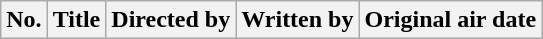<table class="wikitable plainrowheaders">
<tr>
<th style="background:#;">No.</th>
<th style="background:#;">Title</th>
<th style="background:#;">Directed by</th>
<th style="background:#;">Written by</th>
<th style="background:#;">Original air date<br>




















</th>
</tr>
</table>
